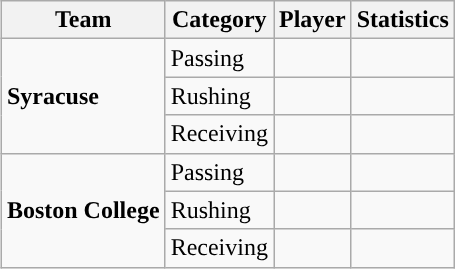<table class="wikitable" style="float: right;">
<tr>
<th>Team</th>
<th>Category</th>
<th>Player</th>
<th>Statistics</th>
</tr>
<tr>
<td rowspan=3><strong>Syracuse</strong></td>
<td>Passing</td>
<td></td>
<td></td>
</tr>
<tr>
<td>Rushing</td>
<td></td>
<td></td>
</tr>
<tr>
<td>Receiving</td>
<td></td>
<td></td>
</tr>
<tr>
<td rowspan=3><strong>Boston College</strong></td>
<td>Passing</td>
<td></td>
<td></td>
</tr>
<tr>
<td>Rushing</td>
<td></td>
<td></td>
</tr>
<tr>
<td>Receiving</td>
<td></td>
<td></td>
</tr>
</table>
